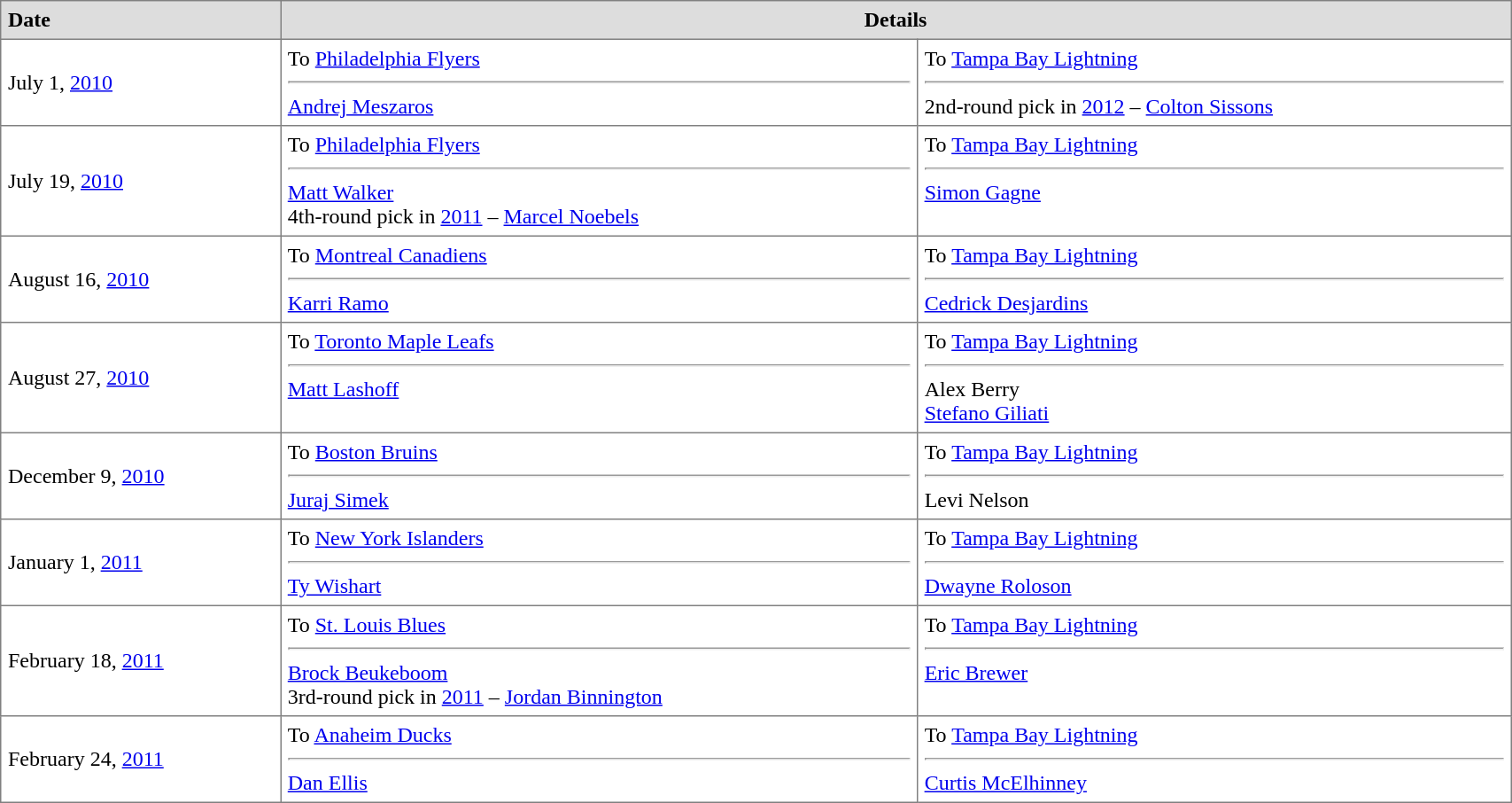<table border="1"  cellpadding="5" style="border-collapse:collapse; width:90%;">
<tr style="background:#ddd;">
<td><strong>Date</strong></td>
<th colspan="2" style="text-align:center;"><strong>Details</strong></th>
</tr>
<tr>
<td>July 1, <a href='#'>2010</a></td>
<td valign="top">To <a href='#'>Philadelphia Flyers</a> <hr><a href='#'>Andrej Meszaros</a></td>
<td valign="top">To <a href='#'>Tampa Bay Lightning</a> <hr>2nd-round pick in <a href='#'>2012</a> – <a href='#'>Colton Sissons</a></td>
</tr>
<tr>
<td>July 19, <a href='#'>2010</a></td>
<td valign="top">To <a href='#'>Philadelphia Flyers</a> <hr><a href='#'>Matt Walker</a><br>4th-round pick in <a href='#'>2011</a> – <a href='#'>Marcel Noebels</a></td>
<td valign="top">To <a href='#'>Tampa Bay Lightning</a> <hr><a href='#'>Simon Gagne</a></td>
</tr>
<tr>
<td>August 16, <a href='#'>2010</a></td>
<td valign="top">To <a href='#'>Montreal Canadiens</a> <hr><a href='#'>Karri Ramo</a></td>
<td valign="top">To <a href='#'>Tampa Bay Lightning</a> <hr><a href='#'>Cedrick Desjardins</a></td>
</tr>
<tr>
<td>August 27, <a href='#'>2010</a></td>
<td valign="top">To <a href='#'>Toronto Maple Leafs</a> <hr><a href='#'>Matt Lashoff</a></td>
<td valign="top">To <a href='#'>Tampa Bay Lightning</a> <hr>Alex Berry<br><a href='#'>Stefano Giliati</a></td>
</tr>
<tr>
<td>December 9, <a href='#'>2010</a></td>
<td valign="top">To <a href='#'>Boston Bruins</a> <hr><a href='#'>Juraj Simek</a></td>
<td valign="top">To <a href='#'>Tampa Bay Lightning</a> <hr>Levi Nelson</td>
</tr>
<tr>
<td>January 1, <a href='#'>2011</a></td>
<td valign="top">To <a href='#'>New York Islanders</a> <hr><a href='#'>Ty Wishart</a></td>
<td valign="top">To <a href='#'>Tampa Bay Lightning</a> <hr><a href='#'>Dwayne Roloson</a></td>
</tr>
<tr>
<td>February 18, <a href='#'>2011</a></td>
<td valign="top">To <a href='#'>St. Louis Blues</a> <hr><a href='#'>Brock Beukeboom</a><br>3rd-round pick in <a href='#'>2011</a> – <a href='#'>Jordan Binnington</a></td>
<td valign="top">To <a href='#'>Tampa Bay Lightning</a> <hr><a href='#'>Eric Brewer</a></td>
</tr>
<tr>
<td>February 24, <a href='#'>2011</a></td>
<td valign="top">To <a href='#'>Anaheim Ducks</a> <hr><a href='#'>Dan Ellis</a></td>
<td valign="top">To <a href='#'>Tampa Bay Lightning</a> <hr><a href='#'>Curtis McElhinney</a></td>
</tr>
</table>
